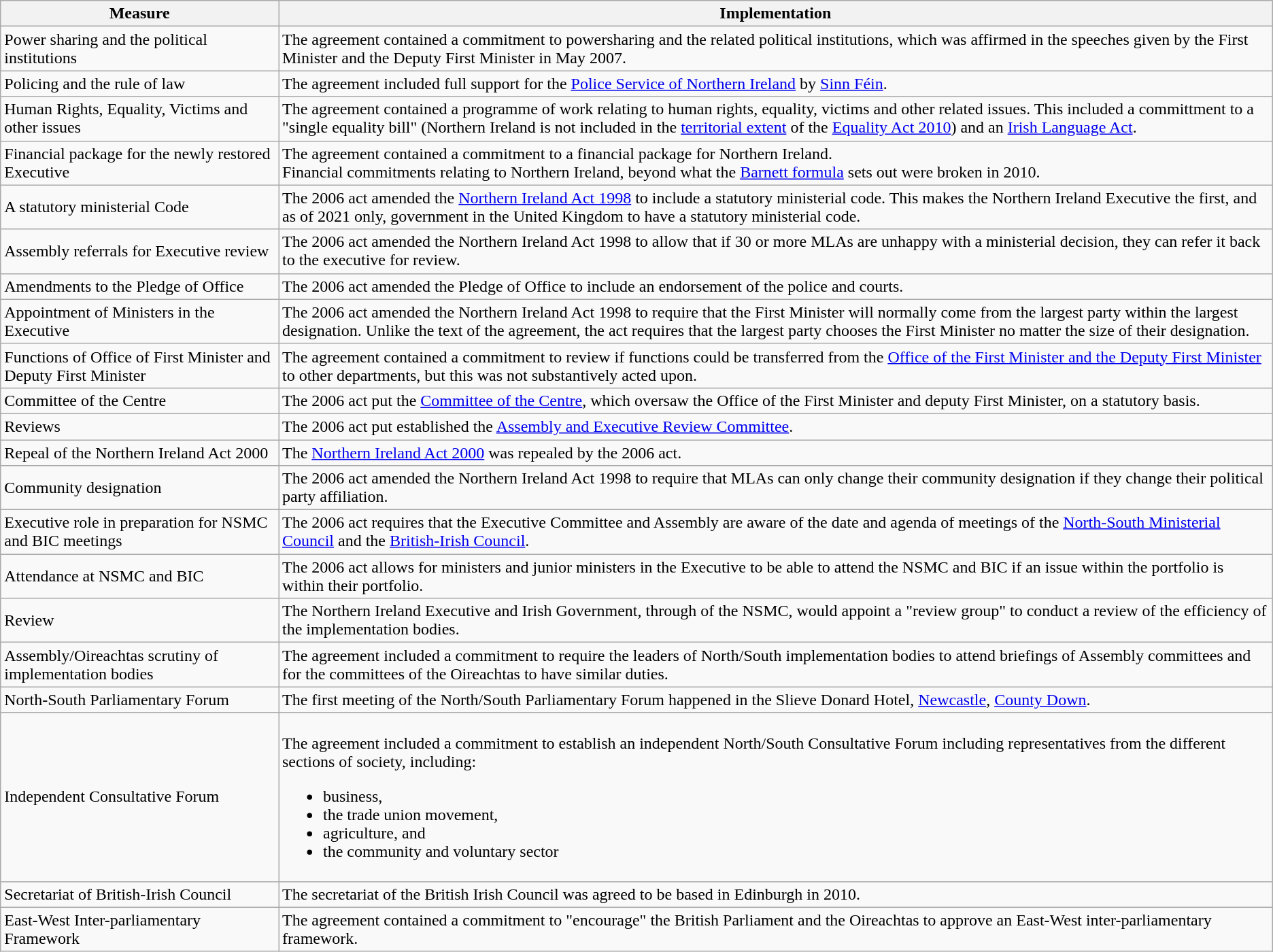<table class="wikitable">
<tr>
<th>Measure</th>
<th>Implementation</th>
</tr>
<tr>
<td>Power sharing and the political institutions</td>
<td>The agreement contained a commitment to powersharing and the related political institutions, which was affirmed in the speeches given by the First Minister and the Deputy First Minister in May 2007.</td>
</tr>
<tr>
<td>Policing and the rule of law</td>
<td>The agreement included full support for the <a href='#'>Police Service of Northern Ireland</a> by <a href='#'>Sinn Féin</a>.</td>
</tr>
<tr>
<td>Human Rights, Equality, Victims and other issues</td>
<td>The agreement contained a programme of work relating to human rights, equality, victims and other related issues. This included a committment to a "single equality bill" (Northern Ireland is not included in the <a href='#'>territorial extent</a> of the <a href='#'>Equality Act 2010</a>) and an <a href='#'>Irish Language Act</a>.</td>
</tr>
<tr>
<td>Financial package for the newly restored Executive</td>
<td>The agreement contained a commitment to a financial package for Northern Ireland.<br>Financial commitments relating to Northern Ireland, beyond what the <a href='#'>Barnett formula</a> sets out were broken in 2010.</td>
</tr>
<tr>
<td>A statutory ministerial Code</td>
<td>The 2006 act amended the <a href='#'>Northern Ireland Act 1998</a> to include a statutory ministerial code. This makes the Northern Ireland Executive the first, and as of 2021 only, government in the United Kingdom to have a statutory ministerial code.</td>
</tr>
<tr>
<td>Assembly referrals for Executive review</td>
<td>The 2006 act amended the Northern Ireland Act 1998 to allow that if 30 or more MLAs are unhappy with a ministerial decision, they can refer it back to the executive for review.</td>
</tr>
<tr>
<td>Amendments to the Pledge of Office</td>
<td>The 2006 act amended the Pledge of Office to include an endorsement of the police and courts.</td>
</tr>
<tr>
<td>Appointment of Ministers in the Executive</td>
<td>The 2006 act amended the Northern Ireland Act 1998 to require that the  First Minister will normally come from the largest party within the largest designation. Unlike the text of the agreement, the act requires that the largest party chooses the First Minister no matter the size of their designation.</td>
</tr>
<tr>
<td>Functions of Office of First Minister and Deputy First Minister</td>
<td>The agreement contained a commitment to review if functions could be transferred from the <a href='#'>Office of  the First Minister and the Deputy First Minister</a> to other departments, but this was not substantively acted upon.</td>
</tr>
<tr>
<td>Committee of the Centre</td>
<td>The 2006 act put the <a href='#'>Committee of the Centre</a>, which oversaw the  Office of the First Minister and deputy First Minister, on a statutory basis.</td>
</tr>
<tr>
<td>Reviews</td>
<td>The 2006 act put established the <a href='#'>Assembly and Executive Review Committee</a>.</td>
</tr>
<tr>
<td>Repeal of the Northern Ireland Act 2000</td>
<td>The <a href='#'>Northern Ireland Act 2000</a> was repealed by the 2006 act.</td>
</tr>
<tr>
<td>Community designation</td>
<td>The 2006 act amended the Northern Ireland Act 1998 to require that MLAs can only change their community designation if they change their political party affiliation.</td>
</tr>
<tr>
<td>Executive role in preparation for NSMC and BIC meetings</td>
<td>The 2006 act requires that the Executive Committee and Assembly are aware of the date and agenda of meetings of the  <a href='#'>North-South Ministerial Council</a> and the <a href='#'>British-Irish Council</a>.</td>
</tr>
<tr>
<td>Attendance at NSMC and BIC</td>
<td>The 2006 act allows for ministers and junior ministers in the Executive to be able to attend the NSMC and BIC if an issue within the portfolio is within their portfolio.</td>
</tr>
<tr>
<td>Review</td>
<td>The Northern Ireland Executive and Irish Government, through of the NSMC, would appoint a "review group" to conduct a review of the efficiency of the implementation bodies.</td>
</tr>
<tr>
<td>Assembly/Oireachtas scrutiny of implementation bodies</td>
<td>The agreement included a commitment to require the leaders of North/South implementation bodies to attend briefings of Assembly committees and for the committees of the Oireachtas to have similar duties.</td>
</tr>
<tr>
<td>North-South Parliamentary Forum</td>
<td>The first meeting of the North/South Parliamentary Forum  happened in the Slieve Donard Hotel, <a href='#'>Newcastle</a>, <a href='#'>County Down</a>.</td>
</tr>
<tr>
<td>Independent Consultative Forum</td>
<td><br>The agreement included a commitment to establish an independent North/South Consultative Forum including representatives from the different sections of society, including:<ul><li>business,</li><li>the trade union movement,</li><li>agriculture, and</li><li>the community and voluntary sector</li></ul></td>
</tr>
<tr>
<td>Secretariat of British-Irish Council</td>
<td>The secretariat of the British Irish Council was agreed to be based in Edinburgh in 2010.</td>
</tr>
<tr>
<td>East-West Inter-parliamentary Framework</td>
<td>The agreement contained a commitment to "encourage" the British Parliament and the Oireachtas to approve an East-West inter-parliamentary framework.</td>
</tr>
</table>
